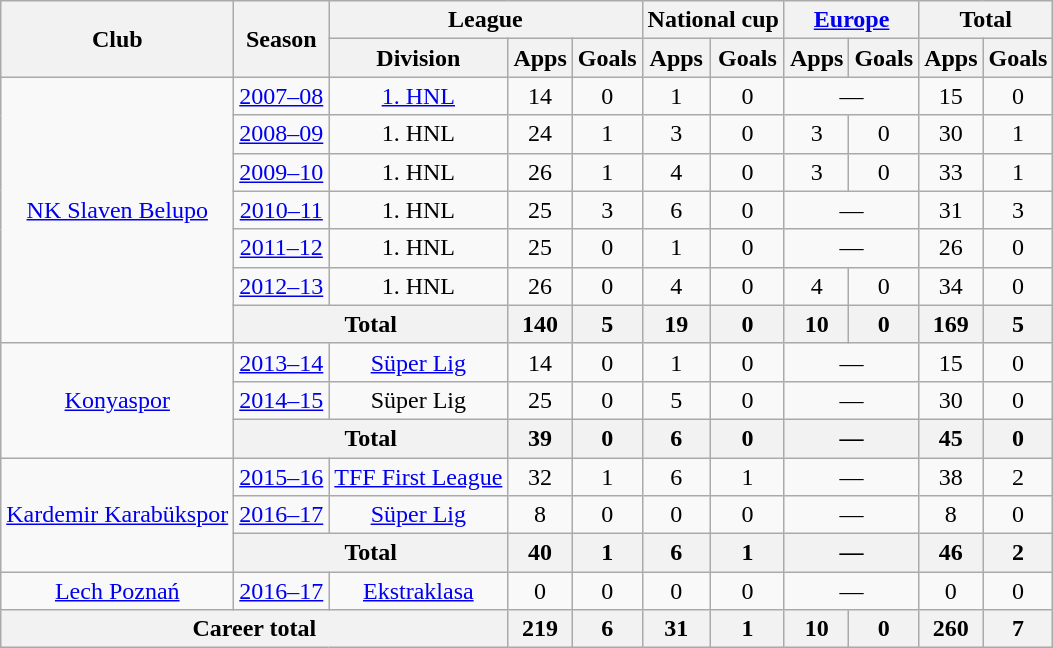<table class="wikitable" style="text-align: center;">
<tr>
<th rowspan="2">Club</th>
<th rowspan="2">Season</th>
<th colspan="3">League</th>
<th colspan="2">National cup</th>
<th colspan="2"><a href='#'>Europe</a></th>
<th colspan="2">Total</th>
</tr>
<tr>
<th>Division</th>
<th>Apps</th>
<th>Goals</th>
<th>Apps</th>
<th>Goals</th>
<th>Apps</th>
<th>Goals</th>
<th>Apps</th>
<th>Goals</th>
</tr>
<tr>
<td rowspan="7"><a href='#'>NK Slaven Belupo</a></td>
<td><a href='#'>2007–08</a></td>
<td><a href='#'>1. HNL</a></td>
<td>14</td>
<td>0</td>
<td>1</td>
<td>0</td>
<td colspan="2">—</td>
<td>15</td>
<td>0</td>
</tr>
<tr>
<td><a href='#'>2008–09</a></td>
<td>1. HNL</td>
<td>24</td>
<td>1</td>
<td>3</td>
<td>0</td>
<td>3</td>
<td>0</td>
<td>30</td>
<td>1</td>
</tr>
<tr>
<td><a href='#'>2009–10</a></td>
<td>1. HNL</td>
<td>26</td>
<td>1</td>
<td>4</td>
<td>0</td>
<td>3</td>
<td>0</td>
<td>33</td>
<td>1</td>
</tr>
<tr>
<td><a href='#'>2010–11</a></td>
<td>1. HNL</td>
<td>25</td>
<td>3</td>
<td>6</td>
<td>0</td>
<td colspan="2">—</td>
<td>31</td>
<td>3</td>
</tr>
<tr>
<td><a href='#'>2011–12</a></td>
<td>1. HNL</td>
<td>25</td>
<td>0</td>
<td>1</td>
<td>0</td>
<td colspan="2">—</td>
<td>26</td>
<td>0</td>
</tr>
<tr>
<td><a href='#'>2012–13</a></td>
<td>1. HNL</td>
<td>26</td>
<td>0</td>
<td>4</td>
<td>0</td>
<td>4</td>
<td>0</td>
<td>34</td>
<td>0</td>
</tr>
<tr>
<th colspan="2">Total</th>
<th>140</th>
<th>5</th>
<th>19</th>
<th>0</th>
<th>10</th>
<th>0</th>
<th>169</th>
<th>5</th>
</tr>
<tr>
<td rowspan="3"><a href='#'>Konyaspor</a></td>
<td><a href='#'>2013–14</a></td>
<td><a href='#'>Süper Lig</a></td>
<td>14</td>
<td>0</td>
<td>1</td>
<td>0</td>
<td colspan="2">—</td>
<td>15</td>
<td>0</td>
</tr>
<tr>
<td><a href='#'>2014–15</a></td>
<td>Süper Lig</td>
<td>25</td>
<td>0</td>
<td>5</td>
<td>0</td>
<td colspan="2">—</td>
<td>30</td>
<td>0</td>
</tr>
<tr>
<th colspan="2">Total</th>
<th>39</th>
<th>0</th>
<th>6</th>
<th>0</th>
<th colspan="2">—</th>
<th>45</th>
<th>0</th>
</tr>
<tr>
<td rowspan="3"><a href='#'>Kardemir Karabükspor</a></td>
<td><a href='#'>2015–16</a></td>
<td><a href='#'>TFF First League</a></td>
<td>32</td>
<td>1</td>
<td>6</td>
<td>1</td>
<td colspan="2">—</td>
<td>38</td>
<td>2</td>
</tr>
<tr>
<td><a href='#'>2016–17</a></td>
<td><a href='#'>Süper Lig</a></td>
<td>8</td>
<td>0</td>
<td>0</td>
<td>0</td>
<td colspan="2">—</td>
<td>8</td>
<td>0</td>
</tr>
<tr>
<th colspan="2">Total</th>
<th>40</th>
<th>1</th>
<th>6</th>
<th>1</th>
<th colspan="2">—</th>
<th>46</th>
<th>2</th>
</tr>
<tr>
<td rowspan="1"><a href='#'>Lech Poznań</a></td>
<td><a href='#'>2016–17</a></td>
<td><a href='#'>Ekstraklasa</a></td>
<td>0</td>
<td>0</td>
<td>0</td>
<td>0</td>
<td colspan="2">—</td>
<td>0</td>
<td>0</td>
</tr>
<tr>
<th colspan="3">Career total</th>
<th>219</th>
<th>6</th>
<th>31</th>
<th>1</th>
<th>10</th>
<th>0</th>
<th>260</th>
<th>7</th>
</tr>
</table>
